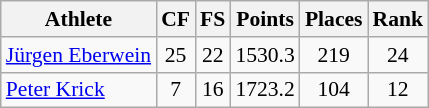<table class="wikitable" border="1" style="font-size:90%">
<tr>
<th>Athlete</th>
<th>CF</th>
<th>FS</th>
<th>Points</th>
<th>Places</th>
<th>Rank</th>
</tr>
<tr align=center>
<td align=left><a href='#'>Jürgen Eberwein</a></td>
<td>25</td>
<td>22</td>
<td>1530.3</td>
<td>219</td>
<td>24</td>
</tr>
<tr align=center>
<td align=left><a href='#'>Peter Krick</a></td>
<td>7</td>
<td>16</td>
<td>1723.2</td>
<td>104</td>
<td>12</td>
</tr>
</table>
